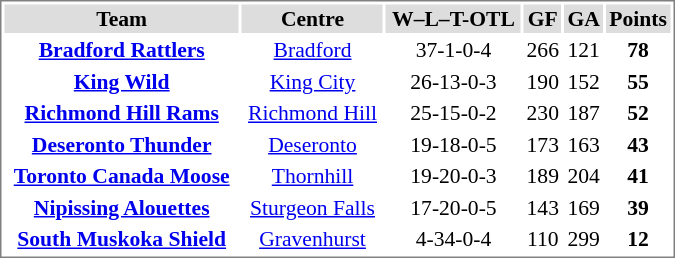<table cellpadding="0">
<tr align="left" style="vertical-align: top">
<td></td>
<td><br><table cellpadding="1" width="450px" style="font-size: 90%; border: 1px solid gray;">
<tr align="center"  bgcolor="#dddddd">
<td><strong>Team</strong></td>
<td><strong>Centre</strong></td>
<td><strong>W–L–T-OTL</strong></td>
<td><strong>GF</strong></td>
<td><strong>GA</strong></td>
<td><strong>Points</strong></td>
</tr>
<tr align="center">
<td><strong><a href='#'>Bradford Rattlers</a></strong></td>
<td><a href='#'>Bradford</a></td>
<td>37-1-0-4</td>
<td>266</td>
<td>121</td>
<td><strong>78</strong></td>
</tr>
<tr align="center">
<td><strong><a href='#'>King Wild</a></strong></td>
<td><a href='#'>King City</a></td>
<td>26-13-0-3</td>
<td>190</td>
<td>152</td>
<td><strong>55</strong></td>
</tr>
<tr align="center">
<td><strong><a href='#'>Richmond Hill Rams</a></strong></td>
<td><a href='#'>Richmond Hill</a></td>
<td>25-15-0-2</td>
<td>230</td>
<td>187</td>
<td><strong>52</strong></td>
</tr>
<tr align="center">
<td><strong><a href='#'>Deseronto Thunder</a></strong></td>
<td><a href='#'>Deseronto</a></td>
<td>19-18-0-5</td>
<td>173</td>
<td>163</td>
<td><strong>43</strong></td>
</tr>
<tr align="center">
<td><strong><a href='#'>Toronto Canada Moose</a></strong></td>
<td><a href='#'>Thornhill</a></td>
<td>19-20-0-3</td>
<td>189</td>
<td>204</td>
<td><strong>41</strong></td>
</tr>
<tr align="center">
<td><strong><a href='#'>Nipissing Alouettes</a></strong></td>
<td><a href='#'>Sturgeon Falls</a></td>
<td>17-20-0-5</td>
<td>143</td>
<td>169</td>
<td><strong>39</strong></td>
</tr>
<tr align="center">
<td><strong><a href='#'>South Muskoka Shield</a></strong></td>
<td><a href='#'>Gravenhurst</a></td>
<td>4-34-0-4</td>
<td>110</td>
<td>299</td>
<td><strong>12</strong></td>
</tr>
</table>
</td>
</tr>
</table>
